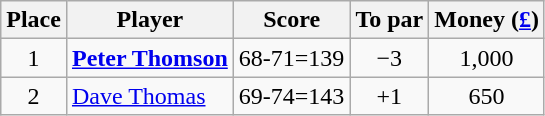<table class="wikitable">
<tr>
<th>Place</th>
<th>Player</th>
<th>Score</th>
<th>To par</th>
<th>Money (<a href='#'>£</a>)</th>
</tr>
<tr>
<td align=center>1</td>
<td> <strong><a href='#'>Peter Thomson</a></strong></td>
<td align=center>68-71=139</td>
<td align=center>−3</td>
<td align="center">1,000</td>
</tr>
<tr>
<td align=center>2</td>
<td> <a href='#'>Dave Thomas</a></td>
<td align=center>69-74=143</td>
<td align=center>+1</td>
<td align="center">650</td>
</tr>
</table>
